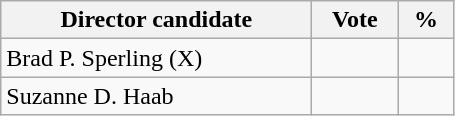<table class="wikitable">
<tr>
<th width="200px">Director candidate</th>
<th width="50px">Vote</th>
<th width="30px">%</th>
</tr>
<tr>
<td>Brad P. Sperling (X)</td>
<td></td>
<td></td>
</tr>
<tr>
<td>Suzanne D. Haab</td>
<td></td>
<td></td>
</tr>
</table>
